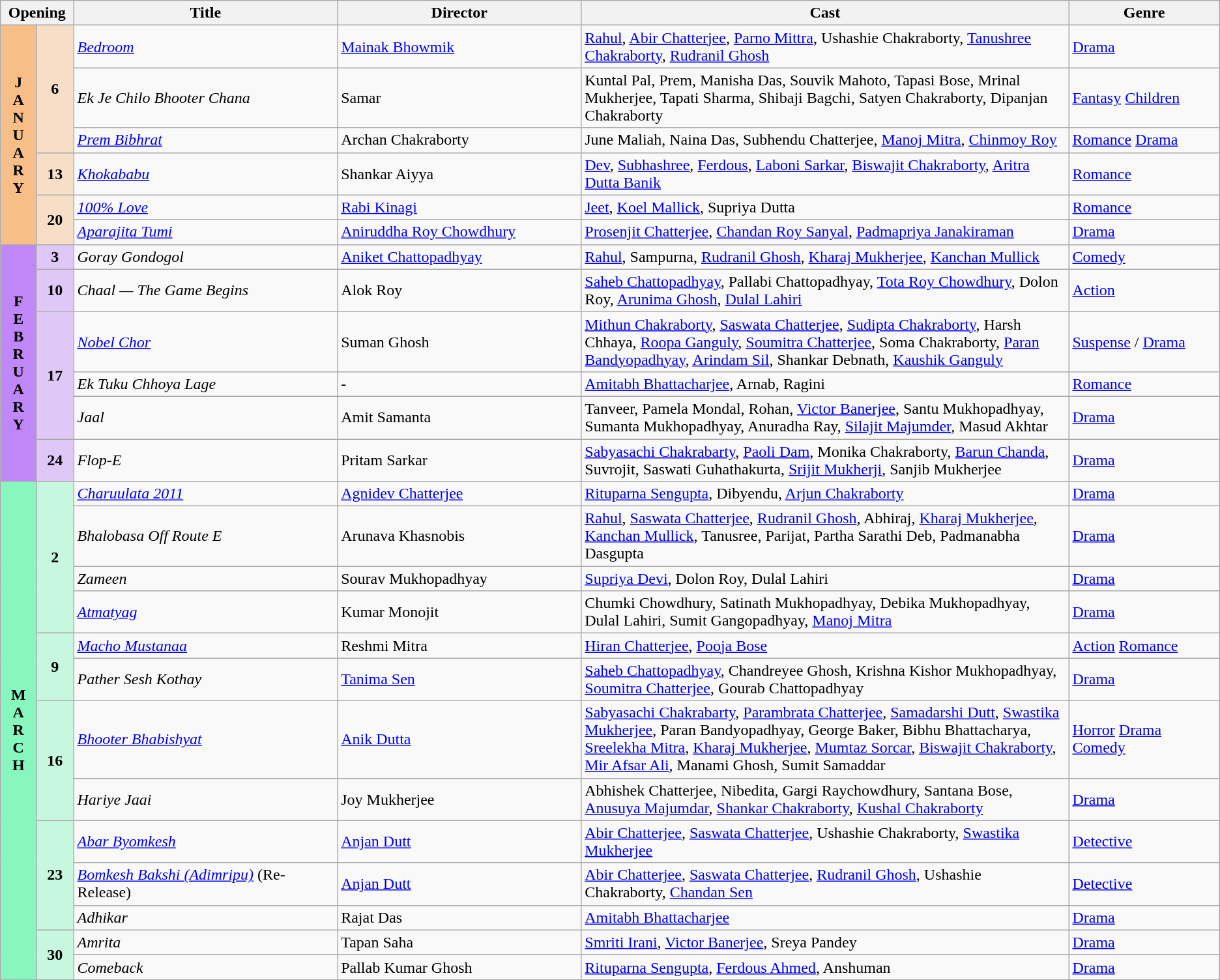<table class="wikitable sortable">
<tr>
<th colspan="2" style="width:6%;">Opening</th>
<th>Title</th>
<th style="width:20%;">Director</th>
<th style="width:40%;">Cast</th>
<th>Genre</th>
</tr>
<tr>
<th rowspan="6" style="text-align:center; background:#f7bf87">J<br>A<br>N<br>U<br>A<br>R<br>Y</th>
<td rowspan="3" style="text-align:center; background:#f7dfc7"><strong>6</strong></td>
<td><em><a href='#'>Bedroom</a></em></td>
<td><a href='#'>Mainak Bhowmik</a></td>
<td><a href='#'>Rahul</a>, <a href='#'>Abir Chatterjee</a>, <a href='#'>Parno Mittra</a>, Ushashie Chakraborty, <a href='#'>Tanushree Chakraborty</a>, <a href='#'>Rudranil Ghosh</a></td>
<td><a href='#'>Drama</a></td>
</tr>
<tr>
<td><em>Ek Je Chilo Bhooter Chana</em></td>
<td>Samar</td>
<td>Kuntal Pal, Prem, Manisha Das, Souvik Mahoto, Tapasi Bose, Mrinal Mukherjee, Tapati Sharma, Shibaji Bagchi, Satyen Chakraborty, Dipanjan Chakraborty</td>
<td><a href='#'>Fantasy</a> <a href='#'>Children</a></td>
</tr>
<tr>
<td><em><a href='#'>Prem Bibhrat</a></em></td>
<td>Archan Chakraborty</td>
<td>June Maliah, Naina Das, Subhendu Chatterjee, <a href='#'>Manoj Mitra</a>, <a href='#'>Chinmoy Roy</a></td>
<td><a href='#'>Romance</a> <a href='#'>Drama</a></td>
</tr>
<tr>
<td rowspan="1" style="text-align:center; background:#f7dfc7"><strong>13</strong></td>
<td><em><a href='#'>Khokababu</a></em></td>
<td>Shankar Aiyya</td>
<td><a href='#'>Dev</a>, <a href='#'>Subhashree</a>, <a href='#'>Ferdous</a>, <a href='#'>Laboni Sarkar</a>, <a href='#'>Biswajit Chakraborty</a>, <a href='#'>Aritra Dutta Banik</a></td>
<td><a href='#'>Romance</a></td>
</tr>
<tr>
<td rowspan="2" style="text-align:center; background:#f7dfc7"><strong>20</strong></td>
<td><em><a href='#'>100% Love</a></em></td>
<td><a href='#'>Rabi Kinagi</a></td>
<td><a href='#'>Jeet</a>, <a href='#'>Koel Mallick</a>, Supriya Dutta</td>
<td><a href='#'>Romance</a></td>
</tr>
<tr>
<td><em><a href='#'>Aparajita Tumi</a></em></td>
<td><a href='#'>Aniruddha Roy Chowdhury</a></td>
<td><a href='#'>Prosenjit Chatterjee</a>, <a href='#'>Chandan Roy Sanyal</a>, <a href='#'>Padmapriya Janakiraman</a></td>
<td><a href='#'>Drama</a></td>
</tr>
<tr>
<th rowspan="6" style="text-align:center; background:#bf87f7">F<br>E<br>B<br>R<br>U<br>A<br>R<br>Y</th>
<td rowspan="1" style="text-align:center; background:#dfc7f7"><strong>3</strong></td>
<td><em>Goray Gondogol</em></td>
<td><a href='#'>Aniket Chattopadhyay</a></td>
<td><a href='#'>Rahul</a>, Sampurna, <a href='#'>Rudranil Ghosh</a>, <a href='#'>Kharaj Mukherjee</a>, <a href='#'>Kanchan Mullick</a></td>
<td><a href='#'>Comedy</a></td>
</tr>
<tr>
<td rowspan="1" style="text-align:center; background:#dfc7f7"><strong>10</strong></td>
<td><em>Chaal — The Game Begins</em></td>
<td>Alok Roy</td>
<td><a href='#'>Saheb Chattopadhyay</a>, Pallabi Chattopadhyay, <a href='#'>Tota Roy Chowdhury</a>, Dolon Roy, <a href='#'>Arunima Ghosh</a>, <a href='#'>Dulal Lahiri</a></td>
<td><a href='#'>Action</a></td>
</tr>
<tr>
<td rowspan="3" style="text-align:center; background:#dfc7f7"><strong>17</strong></td>
<td><em><a href='#'>Nobel Chor</a></em></td>
<td>Suman Ghosh</td>
<td><a href='#'>Mithun Chakraborty</a>, <a href='#'>Saswata Chatterjee</a>, <a href='#'>Sudipta Chakraborty</a>, Harsh Chhaya, <a href='#'>Roopa Ganguly</a>, <a href='#'>Soumitra Chatterjee</a>, Soma Chakraborty, <a href='#'>Paran Bandyopadhyay</a>, <a href='#'>Arindam Sil</a>, Shankar Debnath, <a href='#'>Kaushik Ganguly</a></td>
<td><a href='#'>Suspense</a> / <a href='#'>Drama</a></td>
</tr>
<tr>
<td><em>Ek Tuku Chhoya Lage</em></td>
<td>-</td>
<td><a href='#'>Amitabh Bhattacharjee</a>, Arnab, Ragini</td>
<td><a href='#'>Romance</a></td>
</tr>
<tr>
<td><em>Jaal</em></td>
<td>Amit Samanta</td>
<td>Tanveer, Pamela Mondal, Rohan, <a href='#'>Victor Banerjee</a>, Santu Mukhopadhyay, Sumanta Mukhopadhyay, Anuradha Ray, <a href='#'>Silajit Majumder</a>, Masud Akhtar</td>
<td><a href='#'>Drama</a></td>
</tr>
<tr>
<td rowspan="1" style="text-align:center; background:#dfc7f7"><strong>24</strong></td>
<td><em>Flop-E</em></td>
<td>Pritam Sarkar</td>
<td><a href='#'>Sabyasachi Chakrabarty</a>, <a href='#'>Paoli Dam</a>, Monika Chakraborty, <a href='#'>Barun Chanda</a>, Suvrojit, Saswati Guhathakurta, <a href='#'>Srijit Mukherji</a>, Sanjib Mukherjee</td>
<td><a href='#'>Drama</a></td>
</tr>
<tr>
<th rowspan="13" style="text-align:center; background:#87f7bf">M<br>A<br>R<br>C<br>H</th>
<td rowspan="4" style="text-align:center; background:#c7f7df"><strong>2</strong></td>
<td><em><a href='#'>Charuulata 2011</a></em></td>
<td><a href='#'>Agnidev Chatterjee</a></td>
<td><a href='#'>Rituparna Sengupta</a>, Dibyendu, <a href='#'>Arjun Chakraborty</a></td>
<td><a href='#'>Drama</a></td>
</tr>
<tr>
<td><em>Bhalobasa Off Route E</em></td>
<td>Arunava Khasnobis</td>
<td><a href='#'>Rahul</a>, <a href='#'>Saswata Chatterjee</a>, <a href='#'>Rudranil Ghosh</a>, Abhiraj, <a href='#'>Kharaj Mukherjee</a>, <a href='#'>Kanchan Mullick</a>, Tanusree, Parijat, Partha Sarathi Deb, Padmanabha Dasgupta</td>
<td><a href='#'>Drama</a></td>
</tr>
<tr>
<td><em>Zameen</em></td>
<td>Sourav Mukhopadhyay</td>
<td><a href='#'>Supriya Devi</a>, Dolon Roy, Dulal Lahiri</td>
<td><a href='#'>Drama</a></td>
</tr>
<tr>
<td><em><a href='#'>Atmatyag</a></em></td>
<td>Kumar Monojit</td>
<td>Chumki Chowdhury, Satinath Mukhopadhyay, Debika Mukhopadhyay, Dulal Lahiri, Sumit Gangopadhyay, <a href='#'>Manoj Mitra</a></td>
<td><a href='#'>Drama</a></td>
</tr>
<tr>
<td rowspan="2" style="text-align:center; background:#c7f7df"><strong>9</strong></td>
<td><em><a href='#'>Macho Mustanaa</a></em></td>
<td>Reshmi Mitra</td>
<td><a href='#'>Hiran Chatterjee</a>, <a href='#'>Pooja Bose</a></td>
<td><a href='#'>Action</a> <a href='#'>Romance</a></td>
</tr>
<tr>
<td><em>Pather Sesh Kothay</em></td>
<td><a href='#'>Tanima Sen</a></td>
<td><a href='#'>Saheb Chattopadhyay</a>, Chandreyee Ghosh, Krishna Kishor Mukhopadhyay, <a href='#'>Soumitra Chatterjee</a>, Gourab Chattopadhyay</td>
<td><a href='#'>Drama</a></td>
</tr>
<tr>
<td rowspan="2" style="text-align:center; background:#c7f7df"><strong>16</strong></td>
<td><em><a href='#'>Bhooter Bhabishyat</a></em></td>
<td><a href='#'>Anik Dutta</a></td>
<td><a href='#'>Sabyasachi Chakrabarty</a>, <a href='#'>Parambrata Chatterjee</a>, <a href='#'>Samadarshi Dutt</a>, <a href='#'>Swastika Mukherjee</a>, Paran Bandyopadhyay, George Baker, Bibhu Bhattacharya, <a href='#'>Sreelekha Mitra</a>, <a href='#'>Kharaj Mukherjee</a>, <a href='#'>Mumtaz Sorcar</a>, <a href='#'>Biswajit Chakraborty</a>, <a href='#'>Mir Afsar Ali</a>, Manami Ghosh, Sumit Samaddar</td>
<td><a href='#'>Horror</a> <a href='#'>Drama</a> <a href='#'>Comedy</a></td>
</tr>
<tr>
<td><em>Hariye Jaai</em></td>
<td>Joy Mukherjee</td>
<td>Abhishek Chatterjee, Nibedita, Gargi Raychowdhury, Santana Bose, <a href='#'>Anusuya Majumdar</a>, <a href='#'>Shankar Chakraborty</a>, <a href='#'>Kushal Chakraborty</a></td>
<td><a href='#'>Drama</a></td>
</tr>
<tr>
<td rowspan="3" style="text-align:center; background:#c7f7df"><strong>23</strong></td>
<td><em><a href='#'>Abar Byomkesh</a></em></td>
<td><a href='#'>Anjan Dutt</a></td>
<td><a href='#'>Abir Chatterjee</a>, <a href='#'>Saswata Chatterjee</a>, Ushashie Chakraborty, <a href='#'>Swastika Mukherjee</a></td>
<td><a href='#'>Detective</a></td>
</tr>
<tr>
<td><em><a href='#'>Bomkesh Bakshi (Adimripu)</a></em> (Re-Release)</td>
<td><a href='#'>Anjan Dutt</a></td>
<td><a href='#'>Abir Chatterjee</a>, <a href='#'>Saswata Chatterjee</a>, <a href='#'>Rudranil Ghosh</a>, Ushashie Chakraborty, <a href='#'>Chandan Sen</a></td>
<td><a href='#'>Detective</a></td>
</tr>
<tr>
<td><em>Adhikar</em></td>
<td>Rajat Das</td>
<td><a href='#'>Amitabh Bhattacharjee</a></td>
<td><a href='#'>Drama</a></td>
</tr>
<tr>
<td rowspan="2" style="text-align:center; background:#c7f7df"><strong>30</strong></td>
<td><em>Amrita</em></td>
<td>Tapan Saha</td>
<td><a href='#'>Smriti Irani</a>, <a href='#'>Victor Banerjee</a>, Sreya Pandey</td>
<td><a href='#'>Drama</a></td>
</tr>
<tr>
<td><em>Comeback</em></td>
<td>Pallab Kumar Ghosh</td>
<td><a href='#'>Rituparna Sengupta</a>, <a href='#'>Ferdous Ahmed</a>, Anshuman</td>
<td><a href='#'>Drama</a></td>
</tr>
<tr>
</tr>
</table>
